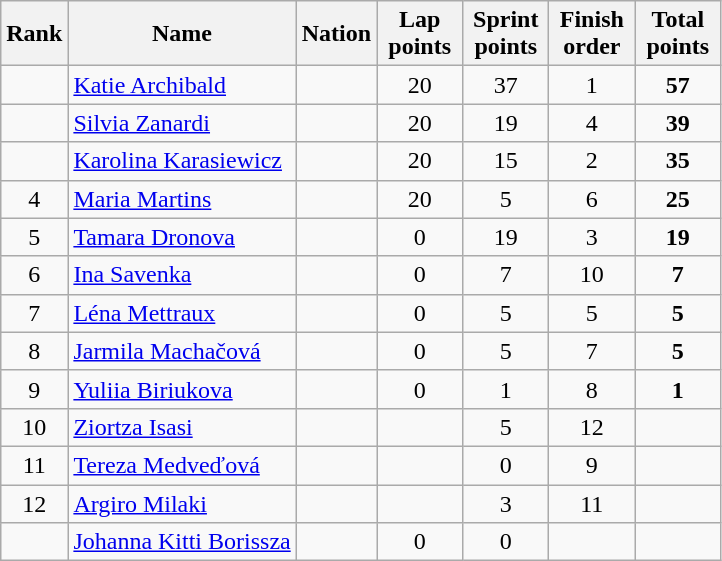<table class="wikitable sortable" style="text-align:center">
<tr>
<th>Rank</th>
<th>Name</th>
<th>Nation</th>
<th width=50>Lap points</th>
<th width=50>Sprint points</th>
<th width=50>Finish order</th>
<th width=50>Total points</th>
</tr>
<tr>
<td></td>
<td align=left><a href='#'>Katie Archibald</a></td>
<td align=left></td>
<td>20</td>
<td>37</td>
<td>1</td>
<td><strong>57</strong></td>
</tr>
<tr>
<td></td>
<td align=left><a href='#'>Silvia Zanardi</a></td>
<td align=left></td>
<td>20</td>
<td>19</td>
<td>4</td>
<td><strong>39</strong></td>
</tr>
<tr>
<td></td>
<td align=left><a href='#'>Karolina Karasiewicz</a></td>
<td align=left></td>
<td>20</td>
<td>15</td>
<td>2</td>
<td><strong>35</strong></td>
</tr>
<tr>
<td>4</td>
<td align=left><a href='#'>Maria Martins</a></td>
<td align=left></td>
<td>20</td>
<td>5</td>
<td>6</td>
<td><strong>25</strong></td>
</tr>
<tr>
<td>5</td>
<td align=left><a href='#'>Tamara Dronova</a></td>
<td align=left></td>
<td>0</td>
<td>19</td>
<td>3</td>
<td><strong>19</strong></td>
</tr>
<tr>
<td>6</td>
<td align=left><a href='#'>Ina Savenka</a></td>
<td align=left></td>
<td>0</td>
<td>7</td>
<td>10</td>
<td><strong>7</strong></td>
</tr>
<tr>
<td>7</td>
<td align=left><a href='#'>Léna Mettraux</a></td>
<td align=left></td>
<td>0</td>
<td>5</td>
<td>5</td>
<td><strong>5</strong></td>
</tr>
<tr>
<td>8</td>
<td align=left><a href='#'>Jarmila Machačová</a></td>
<td align=left></td>
<td>0</td>
<td>5</td>
<td>7</td>
<td><strong>5</strong></td>
</tr>
<tr>
<td>9</td>
<td align=left><a href='#'>Yuliia Biriukova</a></td>
<td align=left></td>
<td>0</td>
<td>1</td>
<td>8</td>
<td><strong>1</strong></td>
</tr>
<tr>
<td>10</td>
<td align=left><a href='#'>Ziortza Isasi</a></td>
<td align=left></td>
<td></td>
<td>5</td>
<td>12</td>
<td><strong></strong></td>
</tr>
<tr>
<td>11</td>
<td align=left><a href='#'>Tereza Medveďová</a></td>
<td align=left></td>
<td></td>
<td>0</td>
<td>9</td>
<td><strong></strong></td>
</tr>
<tr>
<td>12</td>
<td align=left><a href='#'>Argiro Milaki</a></td>
<td align=left></td>
<td></td>
<td>3</td>
<td>11</td>
<td><strong></strong></td>
</tr>
<tr>
<td></td>
<td align=left><a href='#'>Johanna Kitti Borissza</a></td>
<td align=left></td>
<td>0</td>
<td>0</td>
<td></td>
<td></td>
</tr>
</table>
